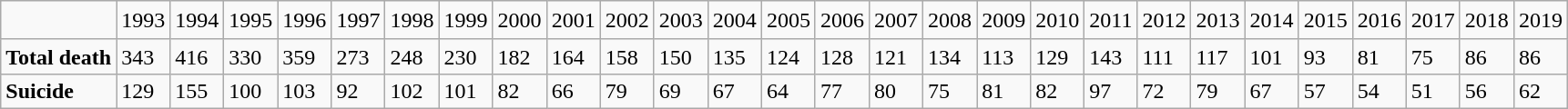<table class="wikitable">
<tr>
<td>　</td>
<td>1993</td>
<td>1994</td>
<td>1995</td>
<td>1996</td>
<td>1997</td>
<td>1998</td>
<td>1999</td>
<td>2000</td>
<td>2001</td>
<td>2002</td>
<td>2003</td>
<td>2004</td>
<td>2005</td>
<td>2006</td>
<td>2007</td>
<td>2008</td>
<td>2009</td>
<td>2010</td>
<td>2011</td>
<td>2012</td>
<td>2013</td>
<td>2014</td>
<td>2015</td>
<td>2016</td>
<td>2017</td>
<td>2018</td>
<td>2019</td>
</tr>
<tr>
<td><strong>Total death</strong></td>
<td>343</td>
<td>416</td>
<td>330</td>
<td>359</td>
<td>273</td>
<td>248</td>
<td>230</td>
<td>182</td>
<td>164</td>
<td>158</td>
<td>150</td>
<td>135</td>
<td>124</td>
<td>128</td>
<td>121</td>
<td>134</td>
<td>113</td>
<td>129</td>
<td>143</td>
<td>111</td>
<td>117</td>
<td>101</td>
<td>93</td>
<td>81</td>
<td>75</td>
<td>86</td>
<td>86</td>
</tr>
<tr>
<td><strong>Suicide</strong></td>
<td>129</td>
<td>155</td>
<td>100</td>
<td>103</td>
<td>92</td>
<td>102</td>
<td>101</td>
<td>82</td>
<td>66</td>
<td>79</td>
<td>69</td>
<td>67</td>
<td>64</td>
<td>77</td>
<td>80</td>
<td>75</td>
<td>81</td>
<td>82</td>
<td>97</td>
<td>72</td>
<td>79</td>
<td>67</td>
<td>57</td>
<td>54</td>
<td>51</td>
<td>56</td>
<td>62</td>
</tr>
</table>
